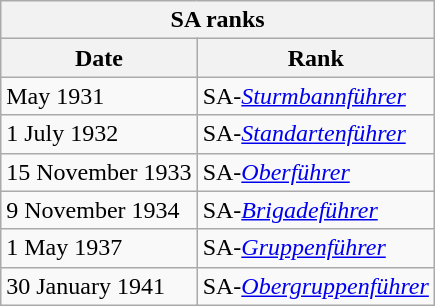<table class="wikitable float-right">
<tr>
<th colspan="2">SA ranks</th>
</tr>
<tr>
<th>Date</th>
<th>Rank</th>
</tr>
<tr>
<td>May 1931</td>
<td>SA-<em><a href='#'>Sturmbannführer</a></em></td>
</tr>
<tr>
<td>1 July 1932</td>
<td>SA-<em><a href='#'>Standartenführer</a></em></td>
</tr>
<tr>
<td>15 November 1933</td>
<td>SA-<em><a href='#'>Oberführer</a></em></td>
</tr>
<tr>
<td>9 November 1934</td>
<td>SA-<em><a href='#'>Brigadeführer</a></em></td>
</tr>
<tr>
<td>1 May 1937</td>
<td>SA-<em><a href='#'>Gruppenführer</a></em></td>
</tr>
<tr>
<td>30 January 1941</td>
<td>SA-<em><a href='#'>Obergruppenführer</a></em></td>
</tr>
</table>
